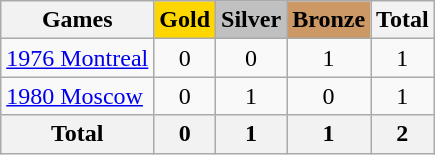<table class="wikitable sortable" style="text-align:center">
<tr>
<th>Games</th>
<th style="background-color:gold;">Gold</th>
<th style="background-color:silver;">Silver</th>
<th style="background-color:#c96;">Bronze</th>
<th>Total</th>
</tr>
<tr>
<td align=left> <a href='#'>1976 Montreal</a></td>
<td>0</td>
<td>0</td>
<td>1</td>
<td>1</td>
</tr>
<tr>
<td align=left> <a href='#'>1980 Moscow</a></td>
<td>0</td>
<td>1</td>
<td>0</td>
<td>1</td>
</tr>
<tr>
<th>Total</th>
<th>0</th>
<th>1</th>
<th>1</th>
<th>2</th>
</tr>
</table>
